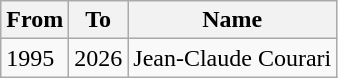<table class="wikitable">
<tr>
<th>From</th>
<th>To</th>
<th>Name</th>
</tr>
<tr>
<td>1995</td>
<td>2026</td>
<td>Jean-Claude Courari</td>
</tr>
</table>
